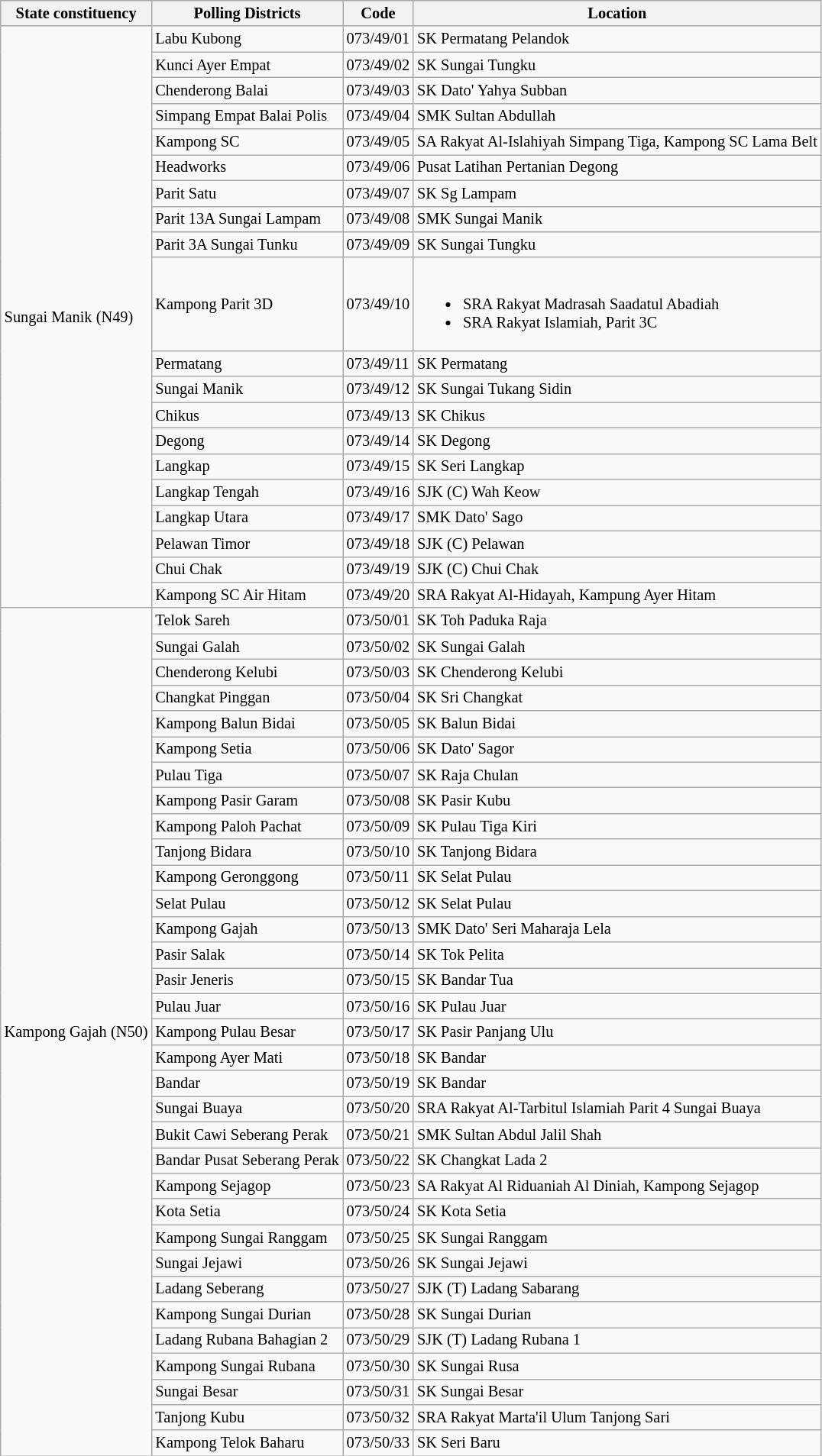<table class="wikitable sortable mw-collapsible" style="white-space:nowrap;font-size:85%">
<tr>
<th>State constituency</th>
<th>Polling Districts</th>
<th>Code</th>
<th>Location</th>
</tr>
<tr>
<td rowspan="20">Sungai Manik (N49)</td>
<td>Labu Kubong</td>
<td>073/49/01</td>
<td>SK Permatang Pelandok</td>
</tr>
<tr>
<td>Kunci Ayer Empat</td>
<td>073/49/02</td>
<td>SK Sungai Tungku</td>
</tr>
<tr>
<td>Chenderong Balai</td>
<td>073/49/03</td>
<td>SK Dato' Yahya Subban</td>
</tr>
<tr>
<td>Simpang Empat Balai Polis</td>
<td>073/49/04</td>
<td>SMK Sultan Abdullah</td>
</tr>
<tr>
<td>Kampong SC</td>
<td>073/49/05</td>
<td>SA Rakyat Al-Islahiyah Simpang Tiga, Kampong SC Lama Belt</td>
</tr>
<tr>
<td>Headworks</td>
<td>073/49/06</td>
<td>Pusat Latihan Pertanian Degong</td>
</tr>
<tr>
<td>Parit Satu</td>
<td>073/49/07</td>
<td>SK Sg Lampam</td>
</tr>
<tr>
<td>Parit 13A Sungai Lampam</td>
<td>073/49/08</td>
<td>SMK Sungai Manik</td>
</tr>
<tr>
<td>Parit 3A Sungai Tunku</td>
<td>073/49/09</td>
<td>SK Sungai Tungku</td>
</tr>
<tr>
<td>Kampong Parit 3D</td>
<td>073/49/10</td>
<td><br><ul><li>SRA Rakyat Madrasah Saadatul Abadiah</li><li>SRA Rakyat Islamiah, Parit 3C</li></ul></td>
</tr>
<tr>
<td>Permatang</td>
<td>073/49/11</td>
<td>SK Permatang</td>
</tr>
<tr>
<td>Sungai Manik</td>
<td>073/49/12</td>
<td>SK Sungai Tukang Sidin</td>
</tr>
<tr>
<td>Chikus</td>
<td>073/49/13</td>
<td>SK Chikus</td>
</tr>
<tr>
<td>Degong</td>
<td>073/49/14</td>
<td>SK Degong</td>
</tr>
<tr>
<td>Langkap</td>
<td>073/49/15</td>
<td>SK Seri Langkap</td>
</tr>
<tr>
<td>Langkap Tengah</td>
<td>073/49/16</td>
<td>SJK (C) Wah Keow</td>
</tr>
<tr>
<td>Langkap Utara</td>
<td>073/49/17</td>
<td>SMK Dato' Sago</td>
</tr>
<tr>
<td>Pelawan Timor</td>
<td>073/49/18</td>
<td>SJK (C) Pelawan</td>
</tr>
<tr>
<td>Chui Chak</td>
<td>073/49/19</td>
<td>SJK (C) Chui Chak</td>
</tr>
<tr>
<td>Kampong SC Air Hitam</td>
<td>073/49/20</td>
<td>SRA Rakyat Al-Hidayah, Kampung Ayer Hitam</td>
</tr>
<tr>
<td rowspan="33">Kampong Gajah (N50)</td>
<td>Telok Sareh</td>
<td>073/50/01</td>
<td>SK Toh Paduka Raja</td>
</tr>
<tr>
<td>Sungai Galah</td>
<td>073/50/02</td>
<td>SK Sungai Galah</td>
</tr>
<tr>
<td>Chenderong Kelubi</td>
<td>073/50/03</td>
<td>SK Chenderong Kelubi</td>
</tr>
<tr>
<td>Changkat Pinggan</td>
<td>073/50/04</td>
<td>SK Sri Changkat</td>
</tr>
<tr>
<td>Kampong Balun Bidai</td>
<td>073/50/05</td>
<td>SK Balun Bidai</td>
</tr>
<tr>
<td>Kampong Setia</td>
<td>073/50/06</td>
<td>SK Dato' Sagor</td>
</tr>
<tr>
<td>Pulau Tiga</td>
<td>073/50/07</td>
<td>SK Raja Chulan</td>
</tr>
<tr>
<td>Kampong Pasir Garam</td>
<td>073/50/08</td>
<td>SK Pasir Kubu</td>
</tr>
<tr>
<td>Kampong Paloh Pachat</td>
<td>073/50/09</td>
<td>SK Pulau Tiga Kiri</td>
</tr>
<tr>
<td>Tanjong Bidara</td>
<td>073/50/10</td>
<td>SK Tanjong Bidara</td>
</tr>
<tr>
<td>Kampong Geronggong</td>
<td>073/50/11</td>
<td>SK Selat Pulau</td>
</tr>
<tr>
<td>Selat Pulau</td>
<td>073/50/12</td>
<td>SK Selat Pulau</td>
</tr>
<tr>
<td>Kampong Gajah</td>
<td>073/50/13</td>
<td>SMK Dato' Seri Maharaja Lela</td>
</tr>
<tr>
<td>Pasir Salak</td>
<td>073/50/14</td>
<td>SK Tok Pelita</td>
</tr>
<tr>
<td>Pasir Jeneris</td>
<td>073/50/15</td>
<td>SK Bandar Tua</td>
</tr>
<tr>
<td>Pulau Juar</td>
<td>073/50/16</td>
<td>SK Pulau Juar</td>
</tr>
<tr>
<td>Kampong Pulau Besar</td>
<td>073/50/17</td>
<td>SK Pasir Panjang Ulu</td>
</tr>
<tr>
<td>Kampong Ayer Mati</td>
<td>073/50/18</td>
<td>SK Bandar</td>
</tr>
<tr>
<td>Bandar</td>
<td>073/50/19</td>
<td>SK Bandar</td>
</tr>
<tr>
<td>Sungai Buaya</td>
<td>073/50/20</td>
<td>SRA Rakyat Al-Tarbitul Islamiah Parit 4 Sungai Buaya</td>
</tr>
<tr>
<td>Bukit Cawi Seberang Perak</td>
<td>073/50/21</td>
<td>SMK Sultan Abdul Jalil Shah</td>
</tr>
<tr>
<td>Bandar Pusat Seberang Perak</td>
<td>073/50/22</td>
<td>SK Changkat Lada 2</td>
</tr>
<tr>
<td>Kampong Sejagop</td>
<td>073/50/23</td>
<td>SA Rakyat Al Riduaniah Al Diniah, Kampong Sejagop</td>
</tr>
<tr>
<td>Kota Setia</td>
<td>073/50/24</td>
<td>SK Kota Setia</td>
</tr>
<tr>
<td>Kampong Sungai Ranggam</td>
<td>073/50/25</td>
<td>SK Sungai Ranggam</td>
</tr>
<tr>
<td>Sungai Jejawi</td>
<td>073/50/26</td>
<td>SK Sungai Jejawi</td>
</tr>
<tr>
<td>Ladang Seberang</td>
<td>073/50/27</td>
<td>SJK (T) Ladang Sabarang</td>
</tr>
<tr>
<td>Kampong Sungai Durian</td>
<td>073/50/28</td>
<td>SK Sungai Durian</td>
</tr>
<tr>
<td>Ladang Rubana Bahagian 2</td>
<td>073/50/29</td>
<td>SJK (T) Ladang Rubana 1</td>
</tr>
<tr>
<td>Kampong Sungai Rubana</td>
<td>073/50/30</td>
<td>SK Sungai Rusa</td>
</tr>
<tr>
<td>Sungai Besar</td>
<td>073/50/31</td>
<td>SK Sungai Besar</td>
</tr>
<tr>
<td>Tanjong Kubu</td>
<td>073/50/32</td>
<td>SRA Rakyat Marta'il Ulum Tanjong Sari</td>
</tr>
<tr>
<td>Kampong Telok Baharu</td>
<td>073/50/33</td>
<td>SK Seri Baru</td>
</tr>
</table>
